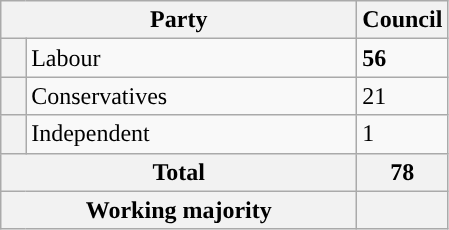<table class="wikitable">
<tr>
<th colspan="2" valign="top" style="width: 230px">Party</th>
<th valign="top" style="width: 30px">Council</th>
</tr>
<tr>
<th style="background-color: "></th>
<td>Labour</td>
<td><strong>56</strong></td>
</tr>
<tr>
<th style="background-color: "></th>
<td>Conservatives</td>
<td>21</td>
</tr>
<tr>
<th style="background-color: "></th>
<td>Independent</td>
<td>1</td>
</tr>
<tr>
<th colspan="2">Total</th>
<th>78</th>
</tr>
<tr>
<th colspan="2">Working majority</th>
<th></th>
</tr>
</table>
